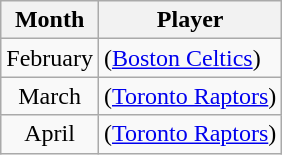<table class="wikitable sortable">
<tr>
<th>Month</th>
<th>Player</th>
</tr>
<tr>
<td align=center>February</td>
<td> (<a href='#'>Boston Celtics</a>)</td>
</tr>
<tr>
<td align=center>March</td>
<td> (<a href='#'>Toronto Raptors</a>)</td>
</tr>
<tr>
<td align=center>April</td>
<td> (<a href='#'>Toronto Raptors</a>)</td>
</tr>
</table>
